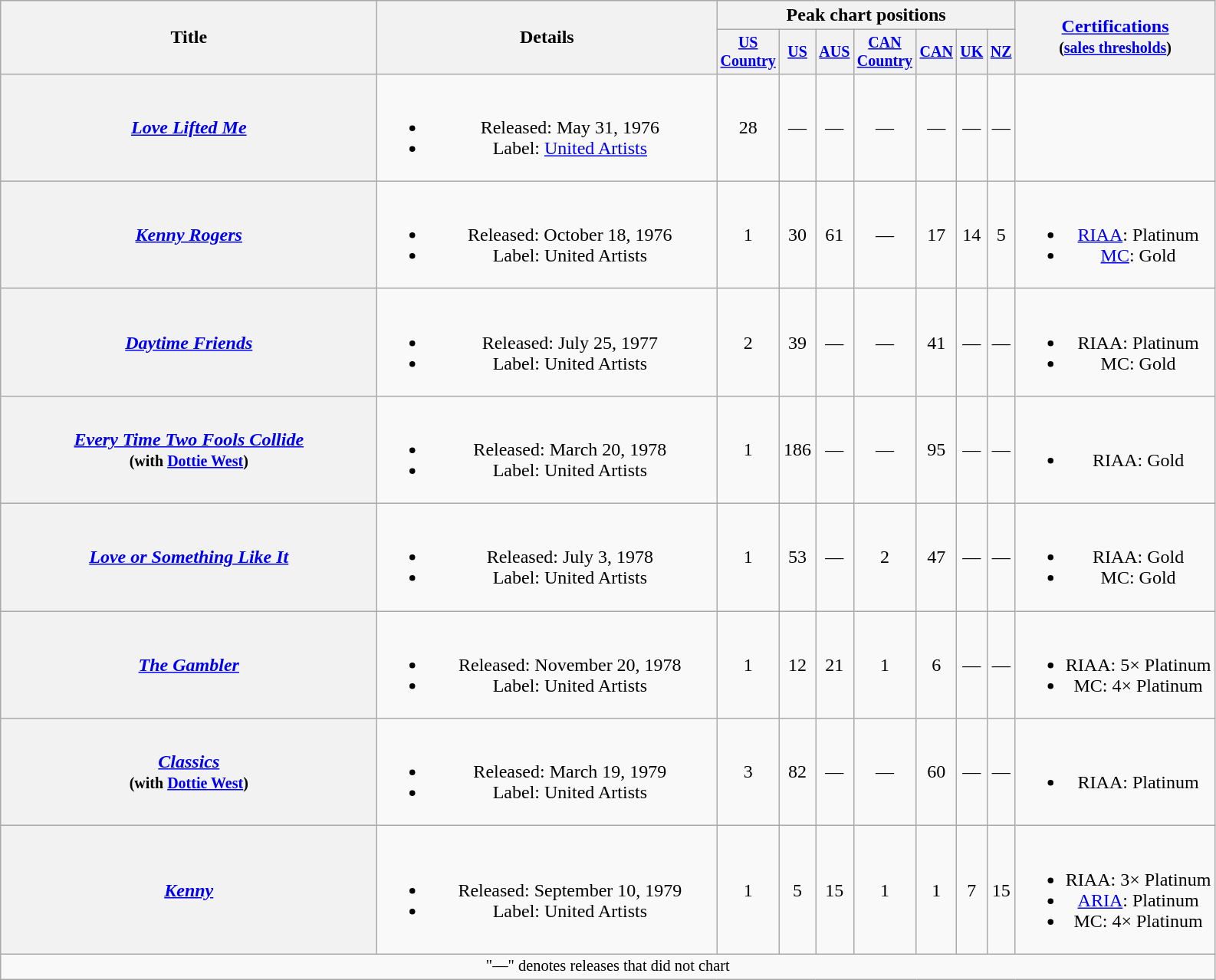<table class="wikitable plainrowheaders" style="text-align:center;">
<tr>
<th rowspan="2" style="width:20em;">Title</th>
<th rowspan="2" style="width:18em;">Details</th>
<th colspan="7">Peak chart positions</th>
<th rowspan="2"><a href='#'>Certifications</a><br><small>(<a href='#'>sales thresholds</a>)</small></th>
</tr>
<tr style="font-size:smaller;">
<th><a href='#'>US<br>Country</a><br></th>
<th><a href='#'>US</a><br></th>
<th><a href='#'>AUS</a><br></th>
<th><a href='#'>CAN<br>Country</a></th>
<th><a href='#'>CAN</a></th>
<th><a href='#'>UK</a><br></th>
<th><a href='#'>NZ</a></th>
</tr>
<tr>
<th scope="row"><em><a href='#'>Love Lifted Me</a></em></th>
<td><br><ul><li>Released: May 31, 1976</li><li>Label: <a href='#'>United Artists</a></li></ul></td>
<td>28</td>
<td>—</td>
<td>—</td>
<td>—</td>
<td>—</td>
<td>—</td>
<td>—</td>
<td></td>
</tr>
<tr>
<th scope="row"><em><a href='#'>Kenny Rogers</a></em></th>
<td><br><ul><li>Released: October 18, 1976</li><li>Label: United Artists</li></ul></td>
<td>1</td>
<td>30</td>
<td>61</td>
<td>—</td>
<td>17</td>
<td>14</td>
<td>5</td>
<td><br><ul><li><a href='#'>RIAA</a>: Platinum</li><li><a href='#'>MC</a>: Gold</li></ul></td>
</tr>
<tr>
<th scope="row"><em><a href='#'>Daytime Friends</a></em></th>
<td><br><ul><li>Released: July 25, 1977</li><li>Label: United Artists</li></ul></td>
<td>2</td>
<td>39</td>
<td>—</td>
<td>—</td>
<td>41</td>
<td>—</td>
<td>—</td>
<td><br><ul><li>RIAA: Platinum</li><li>MC: Gold</li></ul></td>
</tr>
<tr>
<th scope="row"><em><a href='#'>Every Time Two Fools Collide</a></em><br><small>(with <a href='#'>Dottie West</a>)</small></th>
<td><br><ul><li>Released: March 20, 1978</li><li>Label: United Artists</li></ul></td>
<td>1</td>
<td>186</td>
<td>—</td>
<td>—</td>
<td>95</td>
<td>—</td>
<td>—</td>
<td><br><ul><li>RIAA: Gold</li></ul></td>
</tr>
<tr>
<th scope="row"><em><a href='#'>Love or Something Like It</a></em></th>
<td><br><ul><li>Released: July 3, 1978</li><li>Label: United Artists</li></ul></td>
<td>1</td>
<td>53</td>
<td>—</td>
<td>2</td>
<td>47</td>
<td>—</td>
<td>—</td>
<td><br><ul><li>RIAA: Gold</li><li>MC: Gold</li></ul></td>
</tr>
<tr>
<th scope="row"><em><a href='#'>The Gambler</a></em></th>
<td><br><ul><li>Released: November 20, 1978</li><li>Label: United Artists</li></ul></td>
<td>1</td>
<td>12</td>
<td>21</td>
<td>1</td>
<td>6</td>
<td>—</td>
<td>—</td>
<td><br><ul><li>RIAA: 5× Platinum</li><li>MC: 4× Platinum</li></ul></td>
</tr>
<tr>
<th scope="row"><em><a href='#'>Classics</a></em><br><small>(with <a href='#'>Dottie West</a>)</small></th>
<td><br><ul><li>Released: March 19, 1979</li><li>Label: United Artists</li></ul></td>
<td>3</td>
<td>82</td>
<td>—</td>
<td>—</td>
<td>60</td>
<td>—</td>
<td>—</td>
<td><br><ul><li>RIAA: Platinum</li></ul></td>
</tr>
<tr>
<th scope="row"><em><a href='#'>Kenny</a></em></th>
<td><br><ul><li>Released: September 10, 1979</li><li>Label: United Artists</li></ul></td>
<td>1</td>
<td>5</td>
<td>15</td>
<td>1</td>
<td>1</td>
<td>7</td>
<td>15</td>
<td><br><ul><li>RIAA: 3× Platinum</li><li><a href='#'>ARIA</a>: Platinum</li><li>MC: 4× Platinum</li></ul></td>
</tr>
<tr>
<td colspan="10" style="font-size:85%">"—" denotes releases that did not chart</td>
</tr>
</table>
